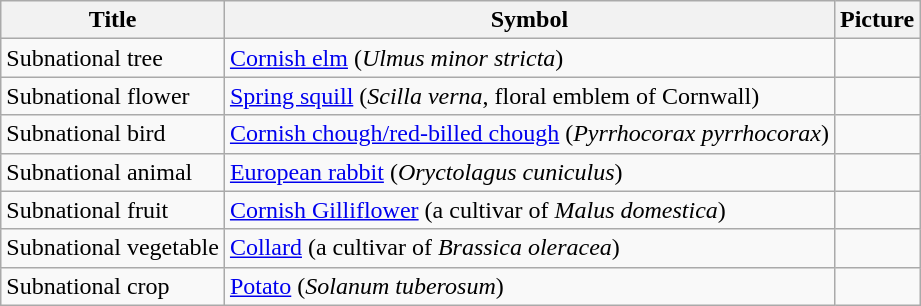<table class="wikitable">
<tr>
<th>Title</th>
<th>Symbol</th>
<th>Picture</th>
</tr>
<tr>
<td>Subnational tree</td>
<td><a href='#'>Cornish elm</a> (<em>Ulmus minor stricta</em>)</td>
<td></td>
</tr>
<tr>
<td>Subnational flower</td>
<td><a href='#'>Spring squill</a> (<em>Scilla verna</em>, floral emblem of Cornwall)</td>
<td></td>
</tr>
<tr>
<td>Subnational bird</td>
<td><a href='#'>Cornish chough/red-billed chough</a> (<em>Pyrrhocorax pyrrhocorax</em>)</td>
<td> </td>
</tr>
<tr>
<td>Subnational animal</td>
<td><a href='#'>European rabbit</a> (<em>Oryctolagus cuniculus</em>)</td>
<td></td>
</tr>
<tr>
<td>Subnational fruit</td>
<td><a href='#'>Cornish Gilliflower</a> (a cultivar of <em>Malus domestica</em>)</td>
<td></td>
</tr>
<tr>
<td>Subnational vegetable</td>
<td><a href='#'>Collard</a> (a cultivar of <em>Brassica oleracea</em>)</td>
<td></td>
</tr>
<tr>
<td>Subnational crop</td>
<td><a href='#'>Potato</a> (<em>Solanum tuberosum</em>)</td>
<td></td>
</tr>
</table>
